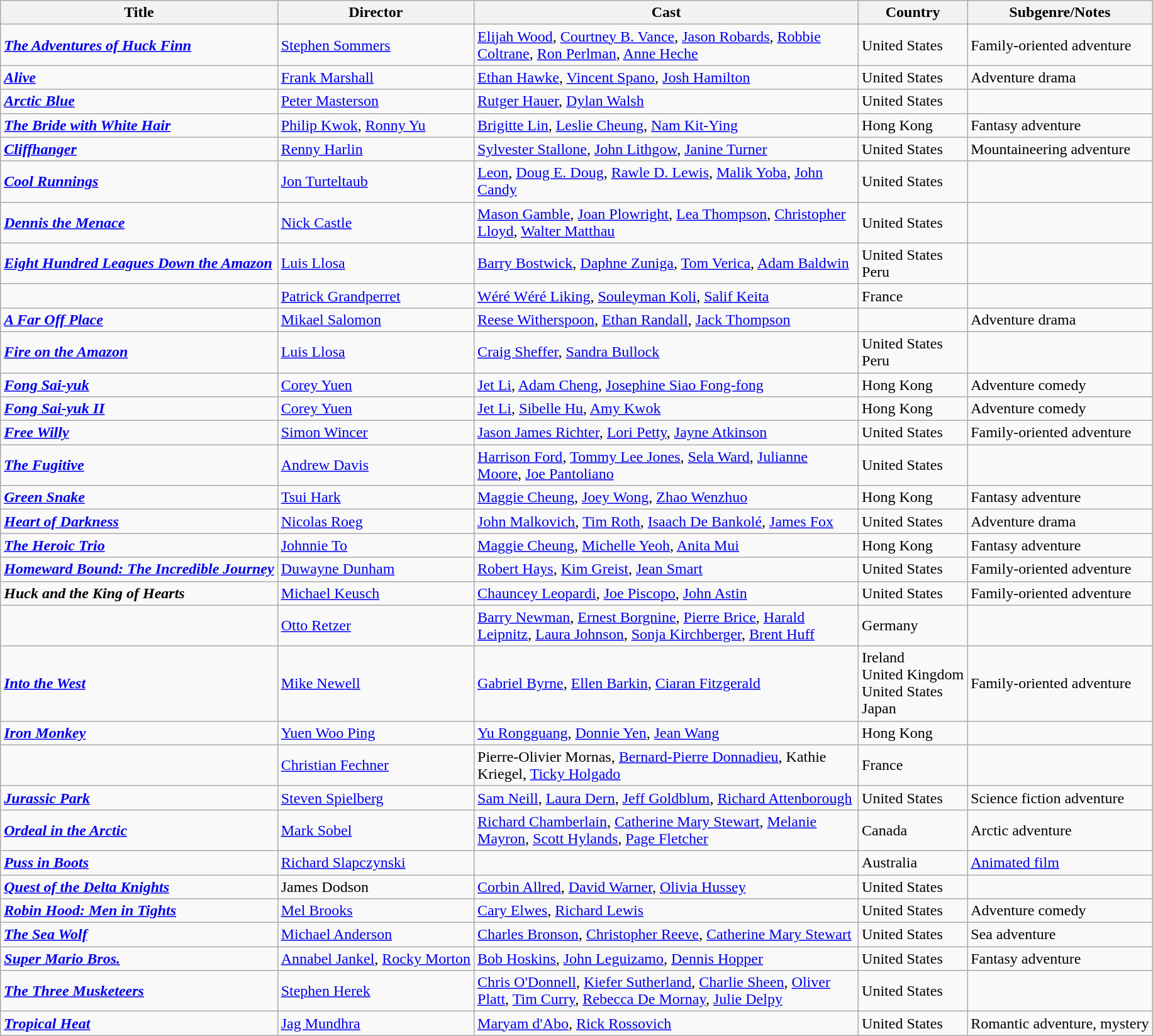<table class="wikitable">
<tr>
<th>Title</th>
<th>Director</th>
<th style="width: 400px;">Cast</th>
<th>Country</th>
<th>Subgenre/Notes</th>
</tr>
<tr>
<td><strong><em><a href='#'>The Adventures of Huck Finn</a></em></strong></td>
<td><a href='#'>Stephen Sommers</a></td>
<td><a href='#'>Elijah Wood</a>, <a href='#'>Courtney B. Vance</a>, <a href='#'>Jason Robards</a>, <a href='#'>Robbie Coltrane</a>, <a href='#'>Ron Perlman</a>, <a href='#'>Anne Heche</a></td>
<td>United States</td>
<td>Family-oriented adventure</td>
</tr>
<tr>
<td><strong><em><a href='#'>Alive</a></em></strong></td>
<td><a href='#'>Frank Marshall</a></td>
<td><a href='#'>Ethan Hawke</a>, <a href='#'>Vincent Spano</a>, <a href='#'>Josh Hamilton</a></td>
<td>United States</td>
<td>Adventure drama</td>
</tr>
<tr>
<td><strong><em><a href='#'>Arctic Blue</a></em></strong></td>
<td><a href='#'>Peter Masterson</a></td>
<td><a href='#'>Rutger Hauer</a>, <a href='#'>Dylan Walsh</a></td>
<td>United States</td>
<td></td>
</tr>
<tr>
<td><strong><em><a href='#'>The Bride with White Hair</a></em></strong></td>
<td><a href='#'>Philip Kwok</a>, <a href='#'>Ronny Yu</a></td>
<td><a href='#'>Brigitte Lin</a>, <a href='#'>Leslie Cheung</a>, <a href='#'>Nam Kit-Ying</a></td>
<td>Hong Kong</td>
<td>Fantasy adventure</td>
</tr>
<tr>
<td><strong><em><a href='#'>Cliffhanger</a></em></strong></td>
<td><a href='#'>Renny Harlin</a></td>
<td><a href='#'>Sylvester Stallone</a>, <a href='#'>John Lithgow</a>, <a href='#'>Janine Turner</a></td>
<td>United States</td>
<td>Mountaineering adventure</td>
</tr>
<tr>
<td><strong><em><a href='#'>Cool Runnings</a></em></strong></td>
<td><a href='#'>Jon Turteltaub</a></td>
<td><a href='#'>Leon</a>, <a href='#'>Doug E. Doug</a>, <a href='#'>Rawle D. Lewis</a>, <a href='#'>Malik Yoba</a>, <a href='#'>John Candy</a></td>
<td>United States</td>
<td></td>
</tr>
<tr>
<td><strong><em><a href='#'>Dennis the Menace</a></em></strong></td>
<td><a href='#'>Nick Castle</a></td>
<td><a href='#'>Mason Gamble</a>, <a href='#'>Joan Plowright</a>, <a href='#'>Lea Thompson</a>, <a href='#'>Christopher Lloyd</a>, <a href='#'>Walter Matthau</a></td>
<td>United States</td>
<td></td>
</tr>
<tr>
<td><strong><em><a href='#'>Eight Hundred Leagues Down the Amazon</a></em></strong></td>
<td><a href='#'>Luis Llosa</a></td>
<td><a href='#'>Barry Bostwick</a>, <a href='#'>Daphne Zuniga</a>, <a href='#'>Tom Verica</a>, <a href='#'>Adam Baldwin</a></td>
<td>United States<br>Peru</td>
<td></td>
</tr>
<tr>
<td><strong><em></em></strong></td>
<td><a href='#'>Patrick Grandperret</a></td>
<td><a href='#'>Wéré Wéré Liking</a>, <a href='#'>Souleyman Koli</a>, <a href='#'>Salif Keita</a></td>
<td>France</td>
<td></td>
</tr>
<tr>
<td><strong><em><a href='#'>A Far Off Place</a></em></strong></td>
<td><a href='#'>Mikael Salomon</a></td>
<td><a href='#'>Reese Witherspoon</a>, <a href='#'>Ethan Randall</a>, <a href='#'>Jack Thompson</a></td>
<td></td>
<td>Adventure drama</td>
</tr>
<tr>
<td><strong><em><a href='#'>Fire on the Amazon</a></em></strong></td>
<td><a href='#'>Luis Llosa</a></td>
<td><a href='#'>Craig Sheffer</a>, <a href='#'>Sandra Bullock</a></td>
<td>United States<br>Peru</td>
<td></td>
</tr>
<tr>
<td><strong><em><a href='#'>Fong Sai-yuk</a></em></strong></td>
<td><a href='#'>Corey Yuen</a></td>
<td><a href='#'>Jet Li</a>, <a href='#'>Adam Cheng</a>, <a href='#'>Josephine Siao Fong-fong</a></td>
<td>Hong Kong</td>
<td>Adventure comedy</td>
</tr>
<tr>
<td><strong><em><a href='#'>Fong Sai-yuk II</a></em></strong></td>
<td><a href='#'>Corey Yuen</a></td>
<td><a href='#'>Jet Li</a>, <a href='#'>Sibelle Hu</a>, <a href='#'>Amy Kwok</a></td>
<td>Hong Kong</td>
<td>Adventure comedy</td>
</tr>
<tr>
<td><strong><em><a href='#'>Free Willy</a></em></strong></td>
<td><a href='#'>Simon Wincer</a></td>
<td><a href='#'>Jason James Richter</a>, <a href='#'>Lori Petty</a>, <a href='#'>Jayne Atkinson</a></td>
<td>United States</td>
<td>Family-oriented adventure</td>
</tr>
<tr>
<td><strong><em><a href='#'>The Fugitive</a></em></strong></td>
<td><a href='#'>Andrew Davis</a></td>
<td><a href='#'>Harrison Ford</a>, <a href='#'>Tommy Lee Jones</a>, <a href='#'>Sela Ward</a>, <a href='#'>Julianne Moore</a>, <a href='#'>Joe Pantoliano</a></td>
<td>United States</td>
<td></td>
</tr>
<tr>
<td><strong><em><a href='#'>Green Snake</a></em></strong></td>
<td><a href='#'>Tsui Hark</a></td>
<td><a href='#'>Maggie Cheung</a>, <a href='#'>Joey Wong</a>, <a href='#'>Zhao Wenzhuo</a></td>
<td>Hong Kong</td>
<td>Fantasy adventure</td>
</tr>
<tr>
<td><strong><em><a href='#'>Heart of Darkness</a></em></strong></td>
<td><a href='#'>Nicolas Roeg</a></td>
<td><a href='#'>John Malkovich</a>, <a href='#'>Tim Roth</a>, <a href='#'>Isaach De Bankolé</a>, <a href='#'>James Fox</a></td>
<td>United States</td>
<td>Adventure drama</td>
</tr>
<tr>
<td><strong><em><a href='#'>The Heroic Trio</a></em></strong></td>
<td><a href='#'>Johnnie To</a></td>
<td><a href='#'>Maggie Cheung</a>, <a href='#'>Michelle Yeoh</a>, <a href='#'>Anita Mui</a></td>
<td>Hong Kong</td>
<td>Fantasy adventure</td>
</tr>
<tr>
<td><strong><em><a href='#'>Homeward Bound: The Incredible Journey</a></em></strong></td>
<td><a href='#'>Duwayne Dunham</a></td>
<td><a href='#'>Robert Hays</a>, <a href='#'>Kim Greist</a>, <a href='#'>Jean Smart</a></td>
<td>United States</td>
<td>Family-oriented adventure</td>
</tr>
<tr>
<td><strong><em>Huck and the King of Hearts</em></strong></td>
<td><a href='#'>Michael Keusch</a></td>
<td><a href='#'>Chauncey Leopardi</a>, <a href='#'>Joe Piscopo</a>, <a href='#'>John Astin</a></td>
<td>United States</td>
<td>Family-oriented adventure</td>
</tr>
<tr>
<td><strong><em></em></strong></td>
<td><a href='#'>Otto Retzer</a></td>
<td><a href='#'>Barry Newman</a>, <a href='#'>Ernest Borgnine</a>, <a href='#'>Pierre Brice</a>, <a href='#'>Harald Leipnitz</a>, <a href='#'>Laura Johnson</a>, <a href='#'>Sonja Kirchberger</a>, <a href='#'>Brent Huff</a></td>
<td>Germany</td>
<td></td>
</tr>
<tr>
<td><strong><em><a href='#'>Into the West</a></em></strong></td>
<td><a href='#'>Mike Newell</a></td>
<td><a href='#'>Gabriel Byrne</a>, <a href='#'>Ellen Barkin</a>, <a href='#'>Ciaran Fitzgerald</a></td>
<td>Ireland<br>United Kingdom<br>United States<br>Japan</td>
<td>Family-oriented adventure</td>
</tr>
<tr>
<td><strong><em><a href='#'>Iron Monkey</a></em></strong></td>
<td><a href='#'>Yuen Woo Ping</a></td>
<td><a href='#'>Yu Rongguang</a>, <a href='#'>Donnie Yen</a>, <a href='#'>Jean Wang</a></td>
<td>Hong Kong</td>
<td></td>
</tr>
<tr>
<td><strong><em></em></strong></td>
<td><a href='#'>Christian Fechner</a></td>
<td>Pierre-Olivier Mornas, <a href='#'>Bernard-Pierre Donnadieu</a>, Kathie Kriegel, <a href='#'>Ticky Holgado</a></td>
<td>France</td>
<td></td>
</tr>
<tr>
<td><strong><em><a href='#'>Jurassic Park</a></em></strong></td>
<td><a href='#'>Steven Spielberg</a></td>
<td><a href='#'>Sam Neill</a>, <a href='#'>Laura Dern</a>, <a href='#'>Jeff Goldblum</a>, <a href='#'>Richard Attenborough</a></td>
<td>United States</td>
<td>Science fiction adventure</td>
</tr>
<tr>
<td><strong><em><a href='#'>Ordeal in the Arctic</a></em></strong></td>
<td><a href='#'>Mark Sobel</a></td>
<td><a href='#'>Richard Chamberlain</a>, <a href='#'>Catherine Mary Stewart</a>, <a href='#'>Melanie Mayron</a>, <a href='#'>Scott Hylands</a>, <a href='#'>Page Fletcher</a></td>
<td>Canada</td>
<td>Arctic adventure</td>
</tr>
<tr>
<td><strong><em><a href='#'>Puss in Boots</a></em></strong></td>
<td><a href='#'>Richard Slapczynski</a></td>
<td></td>
<td>Australia</td>
<td><a href='#'>Animated film</a></td>
</tr>
<tr>
<td><strong><em><a href='#'>Quest of the Delta Knights</a></em></strong></td>
<td>James Dodson</td>
<td><a href='#'>Corbin Allred</a>, <a href='#'>David Warner</a>, <a href='#'>Olivia Hussey</a></td>
<td>United States</td>
<td></td>
</tr>
<tr>
<td><strong><em><a href='#'>Robin Hood: Men in Tights</a></em></strong></td>
<td><a href='#'>Mel Brooks</a></td>
<td><a href='#'>Cary Elwes</a>, <a href='#'>Richard Lewis</a></td>
<td>United States</td>
<td>Adventure comedy</td>
</tr>
<tr>
<td><strong><em><a href='#'>The Sea Wolf</a></em></strong></td>
<td><a href='#'>Michael Anderson</a></td>
<td><a href='#'>Charles Bronson</a>, <a href='#'>Christopher Reeve</a>, <a href='#'>Catherine Mary Stewart</a></td>
<td>United States</td>
<td>Sea adventure</td>
</tr>
<tr>
<td><strong><em><a href='#'>Super Mario Bros.</a></em></strong></td>
<td><a href='#'>Annabel Jankel</a>, <a href='#'>Rocky Morton</a></td>
<td><a href='#'>Bob Hoskins</a>, <a href='#'>John Leguizamo</a>, <a href='#'>Dennis Hopper</a></td>
<td>United States</td>
<td>Fantasy adventure</td>
</tr>
<tr>
<td><strong><em><a href='#'>The Three Musketeers</a></em></strong></td>
<td><a href='#'>Stephen Herek</a></td>
<td><a href='#'>Chris O'Donnell</a>, <a href='#'>Kiefer Sutherland</a>, <a href='#'>Charlie Sheen</a>, <a href='#'>Oliver Platt</a>, <a href='#'>Tim Curry</a>, <a href='#'>Rebecca De Mornay</a>, <a href='#'>Julie Delpy</a></td>
<td>United States</td>
<td></td>
</tr>
<tr>
<td><strong><em><a href='#'>Tropical Heat</a></em></strong></td>
<td><a href='#'>Jag Mundhra</a></td>
<td><a href='#'>Maryam d'Abo</a>, <a href='#'>Rick Rossovich</a></td>
<td>United States</td>
<td>Romantic adventure, mystery</td>
</tr>
</table>
